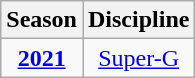<table class="wikitable" style="text-align:center; font-size: 100%;">
<tr>
<th>Season</th>
<th>Discipline</th>
</tr>
<tr>
<td><strong><a href='#'>2021</a></strong></td>
<td><a href='#'>Super-G</a></td>
</tr>
</table>
